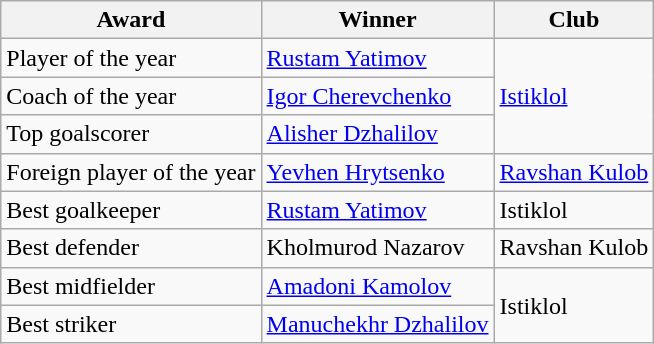<table class="wikitable">
<tr>
<th>Award</th>
<th>Winner</th>
<th>Club</th>
</tr>
<tr>
<td>Player of the year</td>
<td> <a href='#'>Rustam Yatimov</a></td>
<td rowspan="3"><a href='#'>Istiklol</a></td>
</tr>
<tr>
<td>Coach of the year</td>
<td> <a href='#'>Igor Cherevchenko</a></td>
</tr>
<tr>
<td>Top goalscorer</td>
<td> <a href='#'>Alisher Dzhalilov</a></td>
</tr>
<tr>
<td>Foreign player of the year</td>
<td> <a href='#'>Yevhen Hrytsenko</a></td>
<td><a href='#'>Ravshan Kulob</a></td>
</tr>
<tr>
<td>Best goalkeeper</td>
<td> <a href='#'>Rustam Yatimov</a></td>
<td>Istiklol</td>
</tr>
<tr>
<td>Best defender</td>
<td> Kholmurod Nazarov</td>
<td>Ravshan Kulob</td>
</tr>
<tr>
<td>Best midfielder</td>
<td> <a href='#'>Amadoni Kamolov</a></td>
<td rowspan="2">Istiklol</td>
</tr>
<tr>
<td>Best striker</td>
<td> <a href='#'>Manuchekhr Dzhalilov</a></td>
</tr>
</table>
